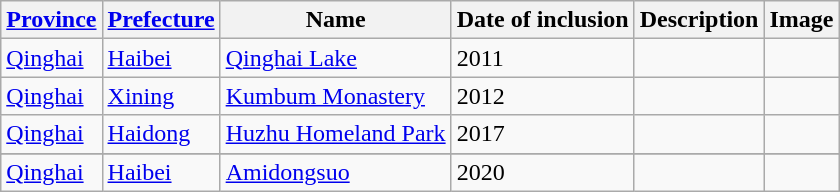<table class="wikitable sortable" style="text-align:left;">
<tr>
<th scope="col"><a href='#'>Province</a></th>
<th scope="col"><a href='#'>Prefecture</a></th>
<th scope="col">Name</th>
<th scope="col">Date of inclusion</th>
<th scope="col">Description</th>
<th scope="col">Image</th>
</tr>
<tr>
<td><a href='#'>Qinghai</a></td>
<td><a href='#'>Haibei</a></td>
<td><a href='#'>Qinghai Lake</a></td>
<td>2011</td>
<td></td>
<td></td>
</tr>
<tr>
<td><a href='#'>Qinghai</a></td>
<td><a href='#'>Xining</a></td>
<td><a href='#'>Kumbum Monastery</a></td>
<td>2012</td>
<td></td>
<td></td>
</tr>
<tr>
<td><a href='#'>Qinghai</a></td>
<td><a href='#'>Haidong</a></td>
<td><a href='#'>Huzhu Homeland Park</a></td>
<td>2017</td>
<td></td>
<td></td>
</tr>
<tr>
</tr>
<tr>
<td><a href='#'>Qinghai</a></td>
<td><a href='#'>Haibei</a></td>
<td><a href='#'>Amidongsuo</a></td>
<td>2020</td>
<td></td>
<td></td>
</tr>
</table>
